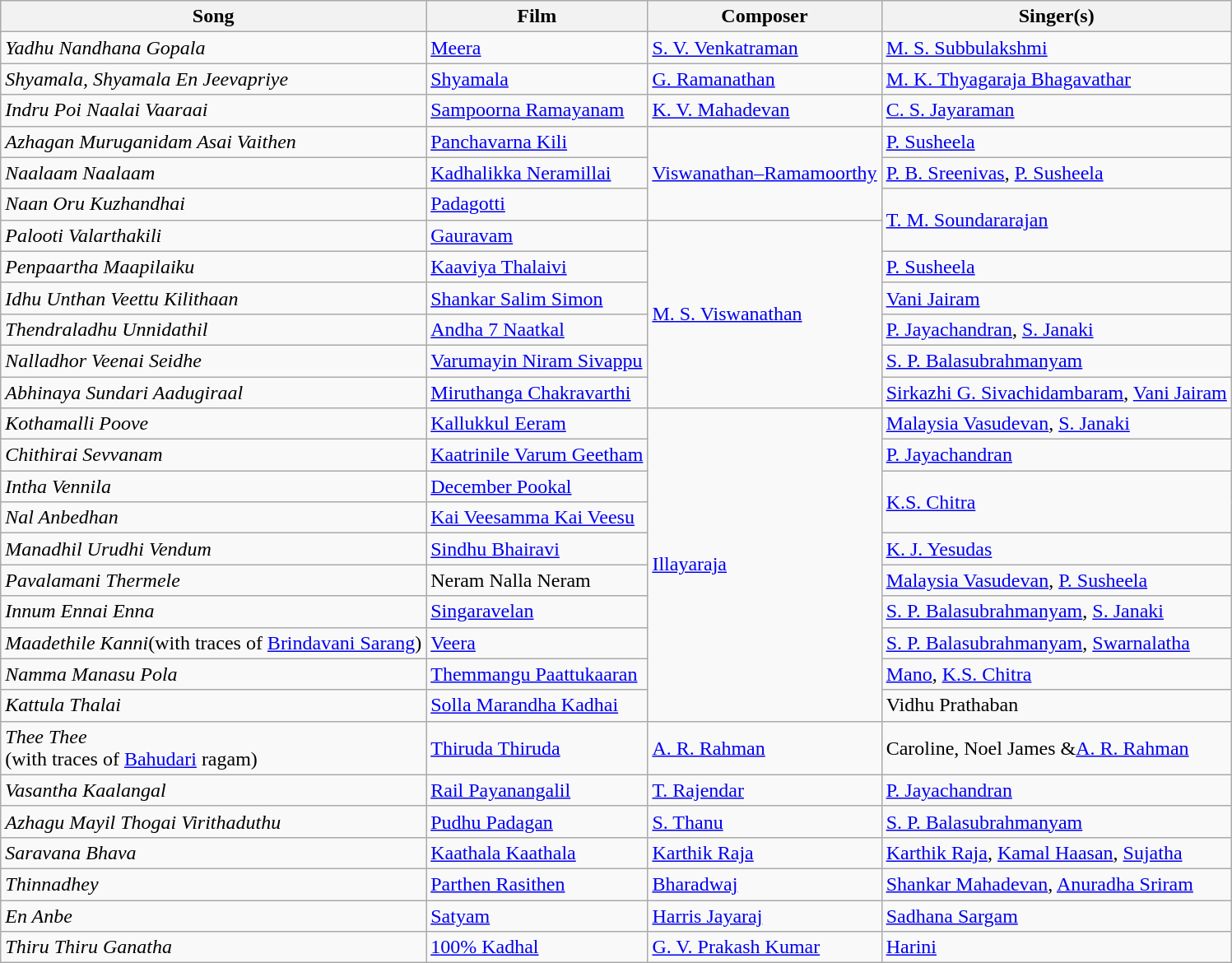<table class="wikitable sortable">
<tr>
<th>Song</th>
<th>Film</th>
<th>Composer</th>
<th>Singer(s)</th>
</tr>
<tr>
<td><em>Yadhu Nandhana Gopala</em></td>
<td><a href='#'>Meera</a></td>
<td><a href='#'>S. V. Venkatraman</a></td>
<td><a href='#'>M. S. Subbulakshmi</a></td>
</tr>
<tr>
<td><em>Shyamala, Shyamala En Jeevapriye</em></td>
<td><a href='#'>Shyamala</a></td>
<td><a href='#'>G. Ramanathan</a></td>
<td><a href='#'>M. K. Thyagaraja Bhagavathar</a></td>
</tr>
<tr>
<td><em>Indru Poi Naalai Vaaraai</em></td>
<td><a href='#'>Sampoorna Ramayanam</a></td>
<td><a href='#'>K. V. Mahadevan</a></td>
<td><a href='#'>C. S. Jayaraman</a></td>
</tr>
<tr>
<td><em>Azhagan Muruganidam Asai Vaithen</em></td>
<td><a href='#'>Panchavarna Kili</a></td>
<td rowspan="3"><a href='#'>Viswanathan–Ramamoorthy</a></td>
<td><a href='#'>P. Susheela</a></td>
</tr>
<tr>
<td><em>Naalaam Naalaam</em></td>
<td><a href='#'>Kadhalikka Neramillai</a></td>
<td><a href='#'>P. B. Sreenivas</a>, <a href='#'>P. Susheela</a></td>
</tr>
<tr>
<td><em>Naan Oru Kuzhandhai</em></td>
<td><a href='#'>Padagotti</a></td>
<td rowspan="2"><a href='#'>T. M. Soundararajan</a></td>
</tr>
<tr>
<td><em>Palooti Valarthakili</em></td>
<td><a href='#'>Gauravam</a></td>
<td rowspan="6"><a href='#'>M. S. Viswanathan</a></td>
</tr>
<tr>
<td><em>Penpaartha Maapilaiku</em></td>
<td><a href='#'>Kaaviya Thalaivi</a></td>
<td><a href='#'>P. Susheela</a></td>
</tr>
<tr>
<td><em>Idhu Unthan Veettu Kilithaan</em></td>
<td><a href='#'>Shankar Salim Simon</a></td>
<td><a href='#'>Vani Jairam</a></td>
</tr>
<tr>
<td><em>Thendraladhu Unnidathil</em></td>
<td><a href='#'>Andha 7 Naatkal</a></td>
<td><a href='#'>P. Jayachandran</a>, <a href='#'>S. Janaki</a></td>
</tr>
<tr>
<td><em>Nalladhor Veenai Seidhe</em></td>
<td><a href='#'>Varumayin Niram Sivappu</a></td>
<td><a href='#'>S. P. Balasubrahmanyam</a></td>
</tr>
<tr>
<td><em>Abhinaya Sundari Aadugiraal</em></td>
<td><a href='#'>Miruthanga Chakravarthi</a></td>
<td><a href='#'>Sirkazhi G. Sivachidambaram</a>, <a href='#'>Vani Jairam</a></td>
</tr>
<tr>
<td><em>Kothamalli Poove</em></td>
<td><a href='#'>Kallukkul Eeram</a></td>
<td rowspan="10"><a href='#'>Illayaraja</a></td>
<td><a href='#'>Malaysia Vasudevan</a>, <a href='#'>S. Janaki</a></td>
</tr>
<tr>
<td><em>Chithirai Sevvanam</em></td>
<td><a href='#'>Kaatrinile Varum Geetham</a></td>
<td><a href='#'>P. Jayachandran</a></td>
</tr>
<tr>
<td><em>Intha Vennila</em></td>
<td><a href='#'>December Pookal</a></td>
<td rowspan=2><a href='#'>K.S. Chitra</a></td>
</tr>
<tr>
<td><em>Nal Anbedhan</em></td>
<td><a href='#'>Kai Veesamma Kai Veesu</a></td>
</tr>
<tr>
<td><em>Manadhil Urudhi Vendum</em></td>
<td><a href='#'>Sindhu Bhairavi</a></td>
<td><a href='#'>K. J. Yesudas</a></td>
</tr>
<tr>
<td><em>Pavalamani Thermele</em></td>
<td>Neram Nalla Neram</td>
<td><a href='#'>Malaysia Vasudevan</a>, <a href='#'>P. Susheela</a></td>
</tr>
<tr>
<td><em>Innum Ennai Enna</em></td>
<td><a href='#'>Singaravelan</a></td>
<td><a href='#'>S. P. Balasubrahmanyam</a>, <a href='#'>S. Janaki</a></td>
</tr>
<tr>
<td><em>Maadethile Kanni</em>(with traces of <a href='#'>Brindavani Sarang</a>)</td>
<td><a href='#'>Veera</a></td>
<td><a href='#'>S. P. Balasubrahmanyam</a>, <a href='#'>Swarnalatha</a></td>
</tr>
<tr>
<td><em>Namma Manasu Pola</em></td>
<td><a href='#'>Themmangu Paattukaaran</a></td>
<td><a href='#'>Mano</a>, <a href='#'>K.S. Chitra</a></td>
</tr>
<tr>
<td><em>Kattula Thalai</em></td>
<td><a href='#'>Solla Marandha Kadhai</a></td>
<td>Vidhu Prathaban</td>
</tr>
<tr>
<td><em>Thee Thee</em><br>(with traces of <a href='#'>Bahudari</a> ragam)</td>
<td><a href='#'>Thiruda Thiruda</a></td>
<td><a href='#'>A. R. Rahman</a></td>
<td>Caroline, Noel James &<a href='#'>A. R. Rahman</a></td>
</tr>
<tr>
<td><em>Vasantha Kaalangal</em></td>
<td><a href='#'>Rail Payanangalil</a></td>
<td><a href='#'>T. Rajendar</a></td>
<td><a href='#'>P. Jayachandran</a></td>
</tr>
<tr>
<td><em>Azhagu Mayil Thogai Virithaduthu</em></td>
<td><a href='#'>Pudhu Padagan</a></td>
<td><a href='#'>S. Thanu</a></td>
<td><a href='#'>S. P. Balasubrahmanyam</a></td>
</tr>
<tr>
<td><em>Saravana Bhava</em></td>
<td><a href='#'>Kaathala Kaathala</a></td>
<td><a href='#'>Karthik Raja</a></td>
<td><a href='#'>Karthik Raja</a>, <a href='#'>Kamal Haasan</a>, <a href='#'>Sujatha</a></td>
</tr>
<tr>
<td><em>Thinnadhey</em></td>
<td><a href='#'>Parthen Rasithen</a></td>
<td><a href='#'>Bharadwaj</a></td>
<td><a href='#'>Shankar Mahadevan</a>, <a href='#'>Anuradha Sriram</a></td>
</tr>
<tr>
<td><em>En Anbe</em></td>
<td><a href='#'>Satyam</a></td>
<td><a href='#'>Harris Jayaraj</a></td>
<td><a href='#'>Sadhana Sargam</a></td>
</tr>
<tr>
<td><em>Thiru Thiru Ganatha</em></td>
<td><a href='#'>100% Kadhal</a></td>
<td><a href='#'>G. V. Prakash Kumar</a></td>
<td><a href='#'>Harini</a></td>
</tr>
</table>
